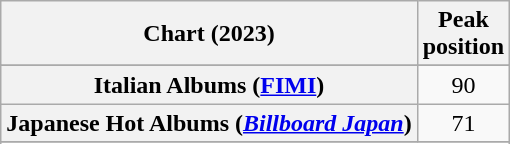<table class="wikitable sortable plainrowheaders" style="text-align:center">
<tr>
<th scope="col">Chart (2023)</th>
<th scope="col">Peak<br>position</th>
</tr>
<tr>
</tr>
<tr>
</tr>
<tr>
</tr>
<tr>
</tr>
<tr>
</tr>
<tr>
</tr>
<tr>
<th scope="row">Italian Albums (<a href='#'>FIMI</a>)</th>
<td>90</td>
</tr>
<tr>
<th scope="row">Japanese Hot Albums (<em><a href='#'>Billboard Japan</a></em>)</th>
<td>71</td>
</tr>
<tr>
</tr>
<tr>
</tr>
<tr>
</tr>
<tr>
</tr>
<tr>
</tr>
</table>
